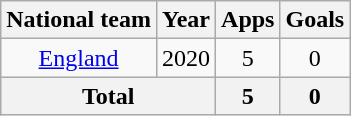<table class=wikitable style=text-align:center>
<tr>
<th>National team</th>
<th>Year</th>
<th>Apps</th>
<th>Goals</th>
</tr>
<tr>
<td><a href='#'>England</a></td>
<td>2020</td>
<td>5</td>
<td>0</td>
</tr>
<tr>
<th colspan="2">Total</th>
<th>5</th>
<th>0</th>
</tr>
</table>
